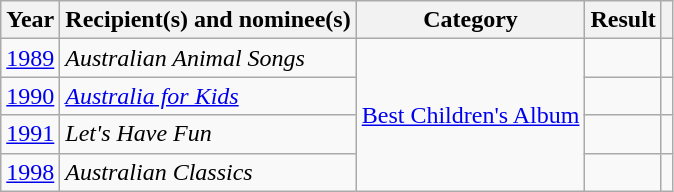<table class="wikitable">
<tr>
<th scope="col">Year</th>
<th scope="col">Recipient(s) and nominee(s)</th>
<th scope="col">Category</th>
<th scope="col">Result</th>
<th scope="col" class="unsortable"></th>
</tr>
<tr>
<td><a href='#'>1989</a></td>
<td><em>Australian Animal Songs</em></td>
<td rowspan="4"><a href='#'>Best Children's Album</a></td>
<td></td>
<td></td>
</tr>
<tr>
<td><a href='#'>1990</a></td>
<td><em><a href='#'>Australia for Kids</a></em></td>
<td></td>
<td></td>
</tr>
<tr>
<td><a href='#'>1991</a></td>
<td><em>Let's Have Fun</em></td>
<td></td>
<td></td>
</tr>
<tr>
<td><a href='#'>1998</a></td>
<td><em>Australian Classics</em></td>
<td></td>
<td></td>
</tr>
</table>
